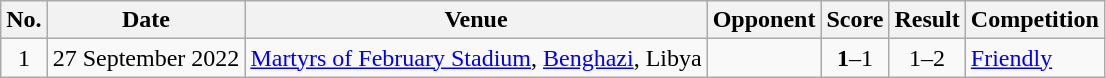<table class="wikitable sortable">
<tr>
<th scope="col">No.</th>
<th scope="col">Date</th>
<th scope="col">Venue</th>
<th scope="col">Opponent</th>
<th scope="col">Score</th>
<th scope="col">Result</th>
<th scope="col">Competition</th>
</tr>
<tr>
<td align="center">1</td>
<td>27 September 2022</td>
<td><a href='#'>Martyrs of February Stadium</a>, <a href='#'>Benghazi</a>, Libya</td>
<td></td>
<td align="center"><strong>1</strong>–1</td>
<td align="center">1–2</td>
<td><a href='#'>Friendly</a></td>
</tr>
</table>
